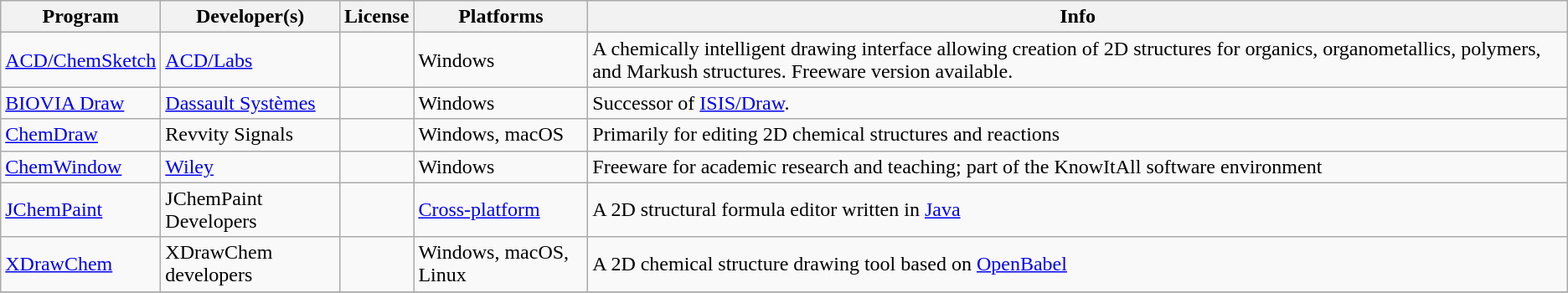<table class="wikitable sortable">
<tr>
<th>Program</th>
<th>Developer(s)</th>
<th>License</th>
<th>Platforms</th>
<th>Info</th>
</tr>
<tr>
<td><a href='#'>ACD/ChemSketch</a></td>
<td><a href='#'>ACD/Labs</a></td>
<td></td>
<td>Windows</td>
<td>A chemically intelligent drawing interface allowing creation of 2D structures for organics, organometallics, polymers, and Markush structures. Freeware version available.</td>
</tr>
<tr>
<td><a href='#'>BIOVIA Draw</a></td>
<td><a href='#'>Dassault Systèmes</a></td>
<td></td>
<td>Windows</td>
<td>Successor of <a href='#'>ISIS/Draw</a>.</td>
</tr>
<tr>
<td><a href='#'>ChemDraw</a></td>
<td>Revvity Signals</td>
<td></td>
<td>Windows, macOS</td>
<td>Primarily for editing 2D chemical structures and reactions</td>
</tr>
<tr>
<td><a href='#'>ChemWindow</a></td>
<td><a href='#'>Wiley</a></td>
<td></td>
<td>Windows</td>
<td>Freeware for academic research and teaching; part of the KnowItAll software environment</td>
</tr>
<tr>
<td><a href='#'>JChemPaint</a></td>
<td>JChemPaint Developers</td>
<td></td>
<td><a href='#'>Cross-platform</a></td>
<td>A 2D structural formula editor written in <a href='#'>Java</a></td>
</tr>
<tr>
<td><a href='#'>XDrawChem</a></td>
<td>XDrawChem developers</td>
<td></td>
<td>Windows, macOS, Linux</td>
<td>A 2D chemical structure drawing tool based on <a href='#'>OpenBabel</a></td>
</tr>
<tr>
</tr>
</table>
